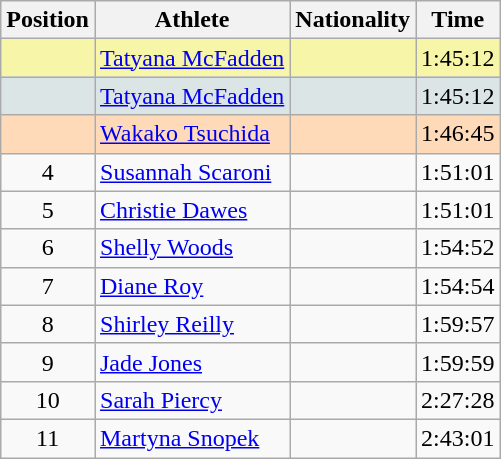<table class="wikitable sortable">
<tr>
<th>Position</th>
<th>Athlete</th>
<th>Nationality</th>
<th>Time</th>
</tr>
<tr bgcolor="#F7F6A8">
<td align=center></td>
<td><a href='#'>Tatyana McFadden</a></td>
<td></td>
<td>1:45:12</td>
</tr>
<tr bgcolor="#DCE5E5">
<td align=center></td>
<td><a href='#'>Tatyana McFadden</a></td>
<td></td>
<td>1:45:12</td>
</tr>
<tr bgcolor="#FFDAB9">
<td align=center></td>
<td><a href='#'>Wakako Tsuchida</a></td>
<td></td>
<td>1:46:45</td>
</tr>
<tr>
<td align=center>4</td>
<td><a href='#'>Susannah Scaroni</a></td>
<td></td>
<td>1:51:01</td>
</tr>
<tr>
<td align=center>5</td>
<td><a href='#'>Christie Dawes</a></td>
<td></td>
<td>1:51:01</td>
</tr>
<tr>
<td align=center>6</td>
<td><a href='#'>Shelly Woods</a></td>
<td></td>
<td>1:54:52</td>
</tr>
<tr>
<td align=center>7</td>
<td><a href='#'>Diane Roy</a></td>
<td></td>
<td>1:54:54</td>
</tr>
<tr>
<td align=center>8</td>
<td><a href='#'>Shirley Reilly</a></td>
<td></td>
<td>1:59:57</td>
</tr>
<tr>
<td align=center>9</td>
<td><a href='#'>Jade Jones</a></td>
<td></td>
<td>1:59:59</td>
</tr>
<tr>
<td align=center>10</td>
<td><a href='#'>Sarah Piercy</a></td>
<td></td>
<td>2:27:28</td>
</tr>
<tr>
<td align=center>11</td>
<td><a href='#'>Martyna Snopek</a></td>
<td></td>
<td>2:43:01</td>
</tr>
</table>
